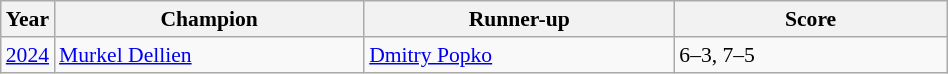<table class="wikitable" style="font-size:90%">
<tr>
<th>Year</th>
<th width="200">Champion</th>
<th width="200">Runner-up</th>
<th width="175">Score</th>
</tr>
<tr>
<td><a href='#'>2024</a></td>
<td> <a href='#'>Murkel Dellien</a></td>
<td> <a href='#'>Dmitry Popko</a></td>
<td>6–3, 7–5</td>
</tr>
</table>
